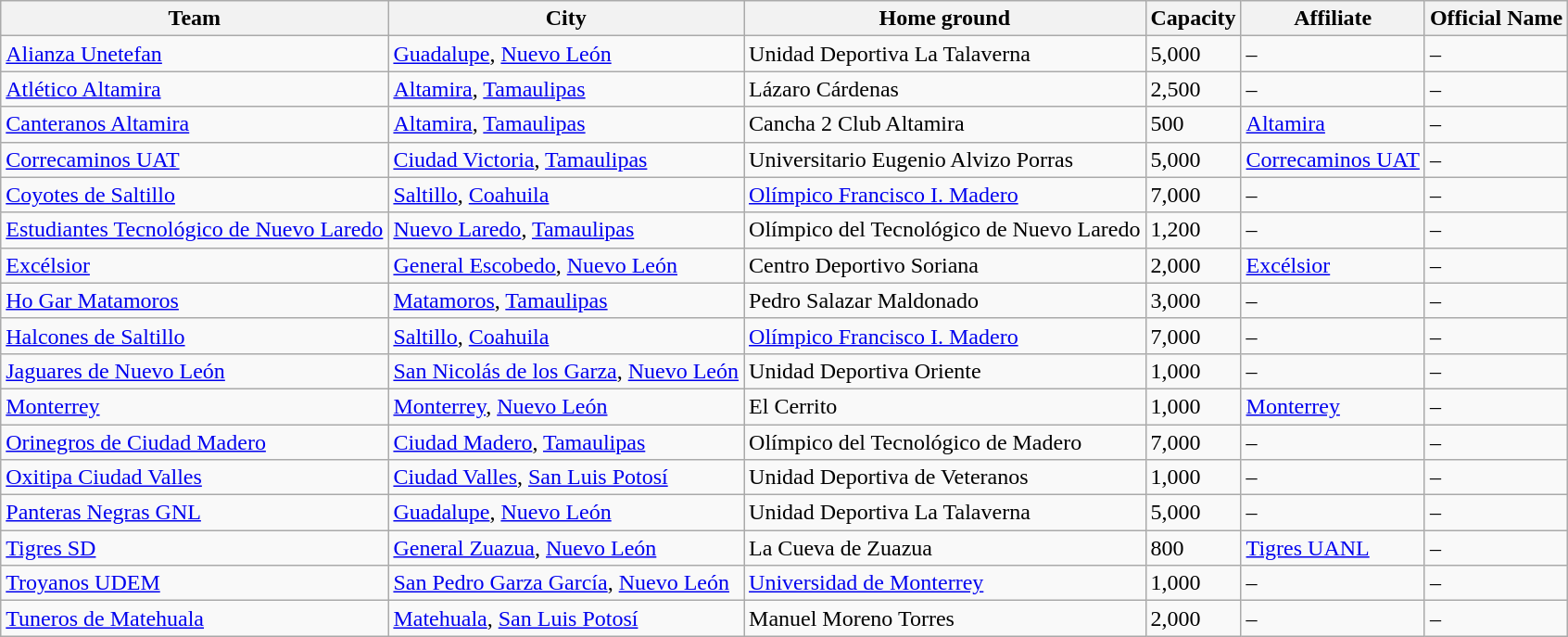<table class="wikitable sortable">
<tr>
<th>Team</th>
<th>City</th>
<th>Home ground</th>
<th>Capacity</th>
<th>Affiliate</th>
<th>Official Name</th>
</tr>
<tr>
<td><a href='#'>Alianza Unetefan</a></td>
<td><a href='#'>Guadalupe</a>, <a href='#'>Nuevo León</a></td>
<td>Unidad Deportiva La Talaverna</td>
<td>5,000</td>
<td>–</td>
<td>–</td>
</tr>
<tr>
<td><a href='#'>Atlético Altamira</a></td>
<td><a href='#'>Altamira</a>, <a href='#'>Tamaulipas</a></td>
<td>Lázaro Cárdenas</td>
<td>2,500</td>
<td>–</td>
<td>–</td>
</tr>
<tr>
<td><a href='#'>Canteranos Altamira</a></td>
<td><a href='#'>Altamira</a>, <a href='#'>Tamaulipas</a></td>
<td>Cancha 2 Club Altamira</td>
<td>500</td>
<td><a href='#'>Altamira</a></td>
<td>–</td>
</tr>
<tr>
<td><a href='#'>Correcaminos UAT</a></td>
<td><a href='#'>Ciudad Victoria</a>, <a href='#'>Tamaulipas</a></td>
<td>Universitario Eugenio Alvizo Porras</td>
<td>5,000</td>
<td><a href='#'>Correcaminos UAT</a></td>
<td>–</td>
</tr>
<tr>
<td><a href='#'>Coyotes de Saltillo</a></td>
<td><a href='#'>Saltillo</a>, <a href='#'>Coahuila</a></td>
<td><a href='#'>Olímpico Francisco I. Madero</a></td>
<td>7,000</td>
<td>–</td>
<td>–</td>
</tr>
<tr>
<td><a href='#'>Estudiantes Tecnológico de Nuevo Laredo</a></td>
<td><a href='#'>Nuevo Laredo</a>, <a href='#'>Tamaulipas</a></td>
<td>Olímpico del Tecnológico de Nuevo Laredo</td>
<td>1,200</td>
<td>–</td>
<td>–</td>
</tr>
<tr>
<td><a href='#'>Excélsior</a></td>
<td><a href='#'>General Escobedo</a>, <a href='#'>Nuevo León</a></td>
<td>Centro Deportivo Soriana</td>
<td>2,000</td>
<td><a href='#'>Excélsior</a></td>
<td>–</td>
</tr>
<tr>
<td><a href='#'>Ho Gar Matamoros</a></td>
<td><a href='#'>Matamoros</a>, <a href='#'>Tamaulipas</a></td>
<td>Pedro Salazar Maldonado</td>
<td>3,000</td>
<td>–</td>
<td>–</td>
</tr>
<tr>
<td><a href='#'>Halcones de Saltillo</a></td>
<td><a href='#'>Saltillo</a>, <a href='#'>Coahuila</a></td>
<td><a href='#'>Olímpico Francisco I. Madero</a></td>
<td>7,000</td>
<td>–</td>
<td>–</td>
</tr>
<tr>
<td><a href='#'>Jaguares de Nuevo León</a></td>
<td><a href='#'>San Nicolás de los Garza</a>, <a href='#'>Nuevo León</a></td>
<td>Unidad Deportiva Oriente</td>
<td>1,000</td>
<td>–</td>
<td>–</td>
</tr>
<tr>
<td><a href='#'>Monterrey</a></td>
<td><a href='#'>Monterrey</a>, <a href='#'>Nuevo León</a></td>
<td>El Cerrito</td>
<td>1,000</td>
<td><a href='#'>Monterrey</a></td>
<td>–</td>
</tr>
<tr>
<td><a href='#'>Orinegros de Ciudad Madero</a></td>
<td><a href='#'>Ciudad Madero</a>, <a href='#'>Tamaulipas</a></td>
<td>Olímpico del Tecnológico de Madero</td>
<td>7,000</td>
<td>–</td>
<td>–</td>
</tr>
<tr>
<td><a href='#'>Oxitipa Ciudad Valles</a></td>
<td><a href='#'>Ciudad Valles</a>, <a href='#'>San Luis Potosí</a></td>
<td>Unidad Deportiva de Veteranos</td>
<td>1,000</td>
<td>–</td>
<td>–</td>
</tr>
<tr>
<td><a href='#'>Panteras Negras GNL</a></td>
<td><a href='#'>Guadalupe</a>, <a href='#'>Nuevo León</a></td>
<td>Unidad Deportiva La Talaverna</td>
<td>5,000</td>
<td>–</td>
<td>–</td>
</tr>
<tr>
<td><a href='#'>Tigres SD</a></td>
<td><a href='#'>General Zuazua</a>, <a href='#'>Nuevo León</a></td>
<td>La Cueva de Zuazua</td>
<td>800</td>
<td><a href='#'>Tigres UANL</a></td>
<td>–</td>
</tr>
<tr>
<td><a href='#'>Troyanos UDEM</a></td>
<td><a href='#'>San Pedro Garza García</a>, <a href='#'>Nuevo León</a></td>
<td><a href='#'>Universidad de Monterrey</a></td>
<td>1,000</td>
<td>–</td>
<td>–</td>
</tr>
<tr>
<td><a href='#'>Tuneros de Matehuala</a></td>
<td><a href='#'>Matehuala</a>, <a href='#'>San Luis Potosí</a></td>
<td>Manuel Moreno Torres</td>
<td>2,000</td>
<td>–</td>
<td>–</td>
</tr>
</table>
